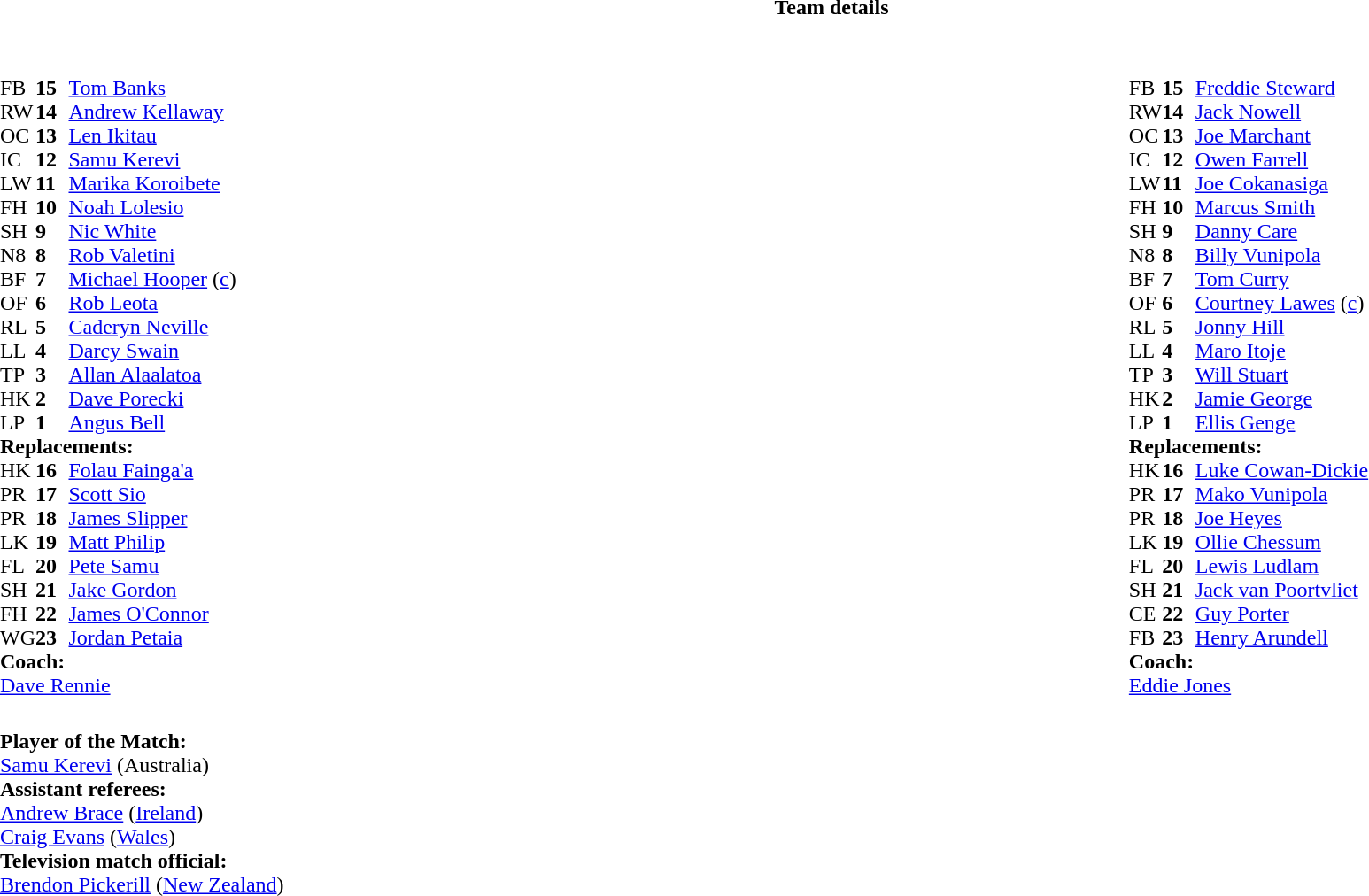<table border="0" style="width:100%;" class="collapsible collapsed">
<tr>
<th>Team details</th>
</tr>
<tr>
<td><br><table style="width:100%">
<tr>
<td style="vertical-align:top;width:50%"><br><table cellspacing="0" cellpadding="0">
<tr>
<th width="25"></th>
<th width="25"></th>
</tr>
<tr>
<td>FB</td>
<td><strong>15</strong></td>
<td><a href='#'>Tom Banks</a></td>
<td></td>
<td></td>
</tr>
<tr>
<td>RW</td>
<td><strong>14</strong></td>
<td><a href='#'>Andrew Kellaway</a></td>
</tr>
<tr>
<td>OC</td>
<td><strong>13</strong></td>
<td><a href='#'>Len Ikitau</a></td>
</tr>
<tr>
<td>IC</td>
<td><strong>12</strong></td>
<td><a href='#'>Samu Kerevi</a></td>
</tr>
<tr>
<td>LW</td>
<td><strong>11</strong></td>
<td><a href='#'>Marika Koroibete</a></td>
<td></td>
<td></td>
</tr>
<tr>
<td>FH</td>
<td><strong>10</strong></td>
<td><a href='#'>Noah Lolesio</a></td>
<td></td>
</tr>
<tr>
<td>SH</td>
<td><strong>9</strong></td>
<td><a href='#'>Nic White</a></td>
<td></td>
<td></td>
</tr>
<tr>
<td>N8</td>
<td><strong>8</strong></td>
<td><a href='#'>Rob Valetini</a></td>
<td></td>
<td></td>
</tr>
<tr>
<td>BF</td>
<td><strong>7</strong></td>
<td><a href='#'>Michael Hooper</a> (<a href='#'>c</a>)</td>
</tr>
<tr>
<td>OF</td>
<td><strong>6</strong></td>
<td><a href='#'>Rob Leota</a></td>
<td></td>
<td></td>
</tr>
<tr>
<td>RL</td>
<td><strong>5</strong></td>
<td><a href='#'>Caderyn Neville</a></td>
</tr>
<tr>
<td>LL</td>
<td><strong>4</strong></td>
<td><a href='#'>Darcy Swain</a></td>
<td></td>
</tr>
<tr>
<td>TP</td>
<td><strong>3</strong></td>
<td><a href='#'>Allan Alaalatoa</a></td>
<td></td>
<td></td>
</tr>
<tr>
<td>HK</td>
<td><strong>2</strong></td>
<td><a href='#'>Dave Porecki</a></td>
<td></td>
<td></td>
</tr>
<tr>
<td>LP</td>
<td><strong>1</strong></td>
<td><a href='#'>Angus Bell</a></td>
<td></td>
<td></td>
</tr>
<tr>
<td colspan="3"><strong>Replacements:</strong></td>
</tr>
<tr>
<td>HK</td>
<td><strong>16</strong></td>
<td><a href='#'>Folau Fainga'a</a></td>
<td></td>
<td></td>
</tr>
<tr>
<td>PR</td>
<td><strong>17</strong></td>
<td><a href='#'>Scott Sio</a></td>
<td></td>
<td></td>
</tr>
<tr>
<td>PR</td>
<td><strong>18</strong></td>
<td><a href='#'>James Slipper</a></td>
<td></td>
<td></td>
</tr>
<tr>
<td>LK</td>
<td><strong>19</strong></td>
<td><a href='#'>Matt Philip</a></td>
<td></td>
<td></td>
</tr>
<tr>
<td>FL</td>
<td><strong>20</strong></td>
<td><a href='#'>Pete Samu</a></td>
<td></td>
<td></td>
</tr>
<tr>
<td>SH</td>
<td><strong>21</strong></td>
<td><a href='#'>Jake Gordon</a></td>
<td></td>
<td></td>
</tr>
<tr>
<td>FH</td>
<td><strong>22</strong></td>
<td><a href='#'>James O'Connor</a></td>
<td></td>
<td></td>
</tr>
<tr>
<td>WG</td>
<td><strong>23</strong></td>
<td><a href='#'>Jordan Petaia</a></td>
<td></td>
<td></td>
</tr>
<tr>
<td colspan="3"><strong>Coach:</strong></td>
</tr>
<tr>
<td colspan="3"> <a href='#'>Dave Rennie</a></td>
</tr>
</table>
</td>
<td style="vertical-align:top;width:50%"><br><table cellspacing="0" cellpadding="0" style="margin:auto">
<tr>
<th width="25"></th>
<th width="25"></th>
</tr>
<tr>
<td>FB</td>
<td><strong>15</strong></td>
<td><a href='#'>Freddie Steward</a></td>
</tr>
<tr>
<td>RW</td>
<td><strong>14</strong></td>
<td><a href='#'>Jack Nowell</a></td>
</tr>
<tr>
<td>OC</td>
<td><strong>13</strong></td>
<td><a href='#'>Joe Marchant</a></td>
</tr>
<tr>
<td>IC</td>
<td><strong>12</strong></td>
<td><a href='#'>Owen Farrell</a></td>
</tr>
<tr>
<td>LW</td>
<td><strong>11</strong></td>
<td><a href='#'>Joe Cokanasiga</a></td>
<td></td>
<td></td>
</tr>
<tr>
<td>FH</td>
<td><strong>10</strong></td>
<td><a href='#'>Marcus Smith</a></td>
</tr>
<tr>
<td>SH</td>
<td><strong>9</strong></td>
<td><a href='#'>Danny Care</a></td>
<td></td>
<td></td>
</tr>
<tr>
<td>N8</td>
<td><strong>8</strong></td>
<td><a href='#'>Billy Vunipola</a></td>
<td></td>
</tr>
<tr>
<td>BF</td>
<td><strong>7</strong></td>
<td><a href='#'>Tom Curry</a></td>
<td></td>
<td></td>
</tr>
<tr>
<td>OF</td>
<td><strong>6</strong></td>
<td><a href='#'>Courtney Lawes</a> (<a href='#'>c</a>)</td>
</tr>
<tr>
<td>RL</td>
<td><strong>5</strong></td>
<td><a href='#'>Jonny Hill</a></td>
<td></td>
<td></td>
</tr>
<tr>
<td>LL</td>
<td><strong>4</strong></td>
<td><a href='#'>Maro Itoje</a></td>
</tr>
<tr>
<td>TP</td>
<td><strong>3</strong></td>
<td><a href='#'>Will Stuart</a></td>
<td></td>
<td></td>
</tr>
<tr>
<td>HK</td>
<td><strong>2</strong></td>
<td><a href='#'>Jamie George</a></td>
<td></td>
<td></td>
</tr>
<tr>
<td>LP</td>
<td><strong>1</strong></td>
<td><a href='#'>Ellis Genge</a></td>
<td></td>
<td></td>
</tr>
<tr>
<td colspan="3"><strong>Replacements:</strong></td>
</tr>
<tr>
<td>HK</td>
<td><strong>16</strong></td>
<td><a href='#'>Luke Cowan-Dickie</a></td>
<td></td>
<td></td>
</tr>
<tr>
<td>PR</td>
<td><strong>17</strong></td>
<td><a href='#'>Mako Vunipola</a></td>
<td></td>
<td></td>
</tr>
<tr>
<td>PR</td>
<td><strong>18</strong></td>
<td><a href='#'>Joe Heyes</a></td>
<td></td>
<td></td>
</tr>
<tr>
<td>LK</td>
<td><strong>19</strong></td>
<td><a href='#'>Ollie Chessum</a></td>
<td></td>
<td></td>
</tr>
<tr>
<td>FL</td>
<td><strong>20</strong></td>
<td><a href='#'>Lewis Ludlam</a></td>
<td></td>
<td></td>
</tr>
<tr>
<td>SH</td>
<td><strong>21</strong></td>
<td><a href='#'>Jack van Poortvliet</a></td>
<td></td>
<td></td>
</tr>
<tr>
<td>CE</td>
<td><strong>22</strong></td>
<td><a href='#'>Guy Porter</a></td>
</tr>
<tr>
<td>FB</td>
<td><strong>23</strong></td>
<td><a href='#'>Henry Arundell</a></td>
<td></td>
<td></td>
</tr>
<tr>
<td colspan="3"><strong>Coach:</strong></td>
</tr>
<tr>
<td colspan="3"> <a href='#'>Eddie Jones</a></td>
</tr>
</table>
</td>
</tr>
</table>
<table style="width:100%">
<tr>
<td><br><strong>Player of the Match:</strong>
<br><a href='#'>Samu Kerevi</a> (Australia)<br><strong>Assistant referees:</strong>
<br><a href='#'>Andrew Brace</a> (<a href='#'>Ireland</a>)
<br><a href='#'>Craig Evans</a> (<a href='#'>Wales</a>)
<br><strong>Television match official:</strong>
<br><a href='#'>Brendon Pickerill</a> (<a href='#'>New Zealand</a>)</td>
</tr>
</table>
</td>
</tr>
</table>
